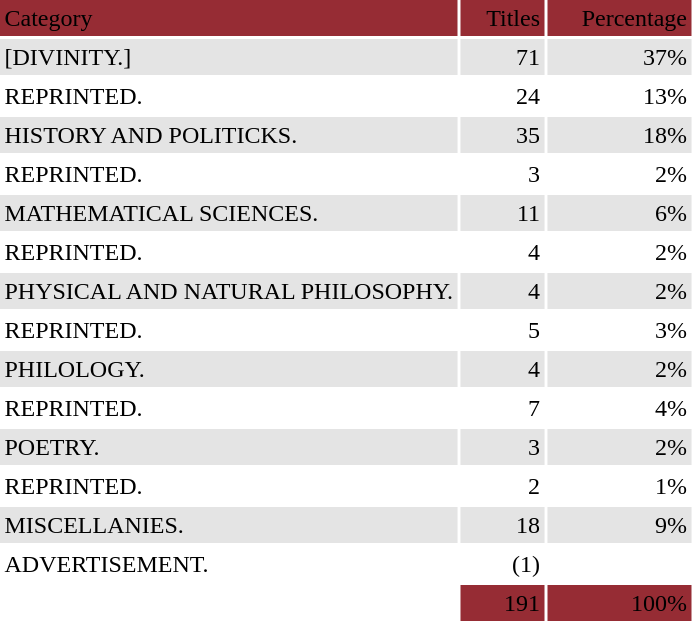<table style="margin-top:10px;margin-bottom:5px;font-size=12px;" cellpadding="3">
<tr bgcolor="#962C34">
<td align="left"><span>Category</span></td>
<td width="50" align="right"><span>Titles</span></td>
<td width="90" align="right"><span>Percentage</span></td>
</tr>
<tr bgcolor="#E4E4E4">
<td align="left">[DIVINITY.]</td>
<td align="right">71</td>
<td align="right">37%</td>
</tr>
<tr>
<td align="left">REPRINTED.</td>
<td align="right">24</td>
<td align="right">13%</td>
</tr>
<tr bgcolor="#E4E4E4">
<td align="left">HISTORY AND POLITICKS.</td>
<td align="right">35</td>
<td align="right">18%</td>
</tr>
<tr>
<td align="left">REPRINTED.</td>
<td align="right">3</td>
<td align="right">2%</td>
</tr>
<tr bgcolor="#E4E4E4">
<td align="left">MATHEMATICAL SCIENCES.</td>
<td align="right">11</td>
<td align="right">6%</td>
</tr>
<tr>
<td align="left">REPRINTED.</td>
<td align="right">4</td>
<td align="right">2%</td>
</tr>
<tr bgcolor="#E4E4E4">
<td align="left">PHYSICAL AND NATURAL PHILOSOPHY.</td>
<td align="right">4</td>
<td align="right">2%</td>
</tr>
<tr>
<td align="left">REPRINTED.</td>
<td align="right">5</td>
<td align="right">3%</td>
</tr>
<tr bgcolor="#E4E4E4">
<td align="left">PHILOLOGY.</td>
<td align="right">4</td>
<td align="right">2%</td>
</tr>
<tr>
<td align="left">REPRINTED.</td>
<td align="right">7</td>
<td align="right">4%</td>
</tr>
<tr bgcolor="#E4E4E4">
<td align="left">POETRY.</td>
<td align="right">3</td>
<td align="right">2%</td>
</tr>
<tr>
<td align="left">REPRINTED.</td>
<td align="right">2</td>
<td align="right">1%</td>
</tr>
<tr bgcolor="#E4E4E4">
<td align="left">MISCELLANIES.</td>
<td align="right">18</td>
<td align="right">9%</td>
</tr>
<tr>
<td align="left">ADVERTISEMENT.</td>
<td align="right">(1)</td>
<td align="right"></td>
</tr>
<tr>
<td align="left"></td>
<td bgcolor="#962C34" align="right"><span>191</span></td>
<td bgcolor="#962C34" align="right"><span>100%</span></td>
</tr>
</table>
